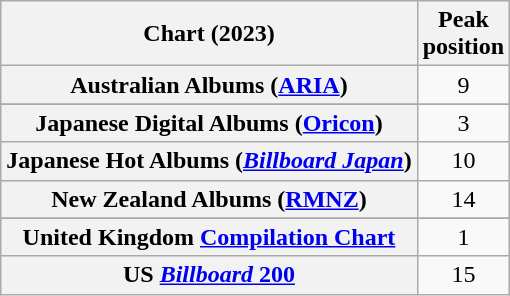<table class="wikitable sortable plainrowheaders" style="text-align:center;">
<tr>
<th scope="col">Chart (2023)</th>
<th scope="col">Peak<br>position</th>
</tr>
<tr>
<th scope="row">Australian Albums (<a href='#'>ARIA</a>)</th>
<td>9</td>
</tr>
<tr>
</tr>
<tr>
</tr>
<tr>
</tr>
<tr>
</tr>
<tr>
</tr>
<tr>
</tr>
<tr>
<th scope="row">Japanese Digital Albums (<a href='#'>Oricon</a>)</th>
<td>3</td>
</tr>
<tr>
<th scope="row">Japanese Hot Albums (<em><a href='#'>Billboard Japan</a></em>)</th>
<td>10</td>
</tr>
<tr>
<th scope="row">New Zealand Albums (<a href='#'>RMNZ</a>)</th>
<td>14</td>
</tr>
<tr>
</tr>
<tr>
</tr>
<tr>
<th scope="row">United Kingdom <a href='#'>Compilation Chart</a></th>
<td>1</td>
</tr>
<tr>
<th scope="row">US <a href='#'><em>Billboard</em> 200</a></th>
<td>15</td>
</tr>
</table>
